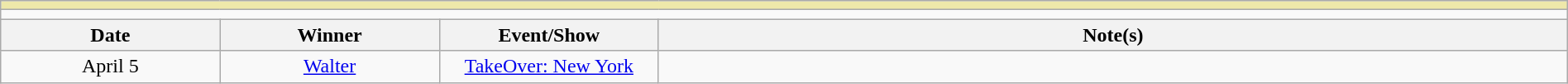<table class="wikitable" style="text-align:center; width:100%;">
<tr style="background:#EEE8AA;">
<td colspan="4"></td>
</tr>
<tr>
<td colspan="4"><strong></strong></td>
</tr>
<tr>
<th width=14%>Date</th>
<th width=14%>Winner</th>
<th width=14%>Event/Show</th>
<th width=58%>Note(s)</th>
</tr>
<tr>
<td>April 5</td>
<td><a href='#'>Walter</a></td>
<td><a href='#'>TakeOver: New York</a></td>
<td></td>
</tr>
</table>
